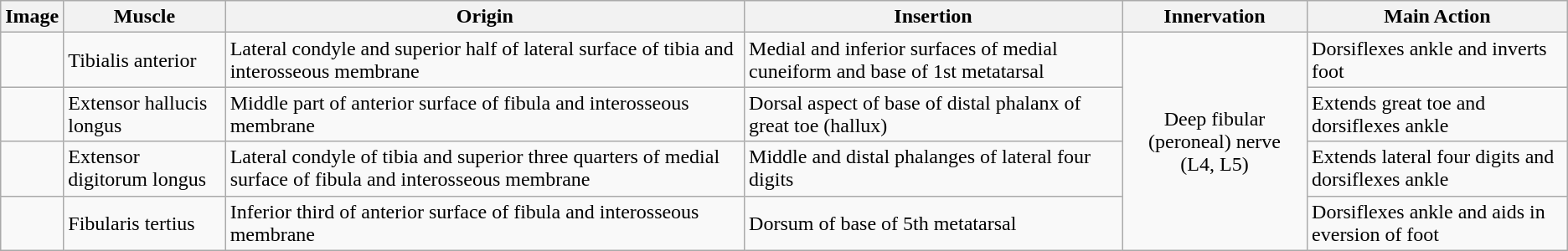<table class="wikitable">
<tr>
<th>Image</th>
<th>Muscle</th>
<th>Origin</th>
<th>Insertion</th>
<th>Innervation</th>
<th>Main Action</th>
</tr>
<tr>
<td></td>
<td>Tibialis anterior</td>
<td>Lateral condyle and superior half of lateral surface of tibia and interosseous membrane</td>
<td>Medial and inferior surfaces of medial cuneiform and base of 1st metatarsal</td>
<td rowspan=4 colspan=1 style="text-align: center;">Deep fibular (peroneal) nerve <br> (L4, L5)</td>
<td>Dorsiflexes ankle and inverts foot</td>
</tr>
<tr>
<td></td>
<td>Extensor hallucis longus</td>
<td>Middle part of anterior surface of fibula and interosseous membrane</td>
<td>Dorsal aspect of base of distal phalanx of great toe (hallux)</td>
<td>Extends great toe and dorsiflexes ankle</td>
</tr>
<tr>
<td></td>
<td>Extensor digitorum longus</td>
<td>Lateral condyle of tibia and superior three quarters of medial surface of fibula and interosseous membrane</td>
<td>Middle and distal phalanges of lateral four digits</td>
<td>Extends lateral four digits and dorsiflexes ankle</td>
</tr>
<tr>
<td></td>
<td>Fibularis tertius</td>
<td>Inferior third of anterior surface of fibula and interosseous membrane</td>
<td>Dorsum of base of 5th metatarsal</td>
<td>Dorsiflexes ankle and aids in eversion of foot</td>
</tr>
</table>
